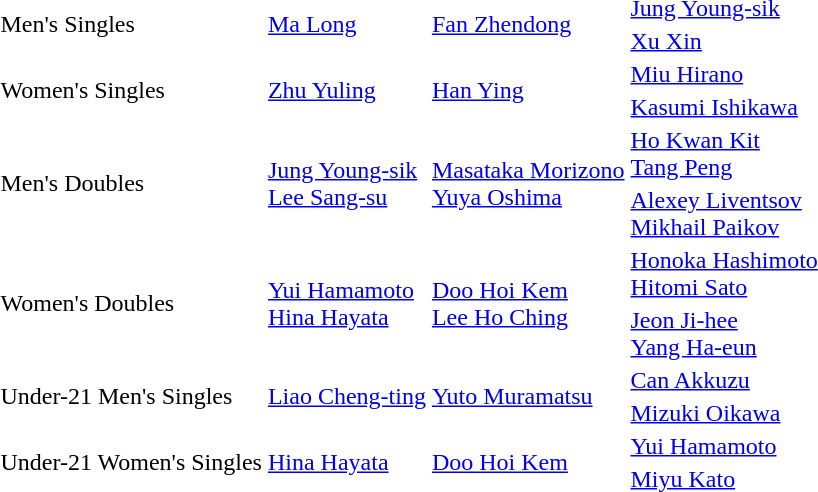<table>
<tr>
<td rowspan=2>Men's Singles <br></td>
<td rowspan=2> <a href='#'>Ma Long</a></td>
<td rowspan=2> <a href='#'>Fan Zhendong</a></td>
<td> <a href='#'>Jung Young-sik</a></td>
</tr>
<tr>
<td> <a href='#'>Xu Xin</a></td>
</tr>
<tr>
<td rowspan=2>Women's Singles <br></td>
<td rowspan=2> <a href='#'>Zhu Yuling</a></td>
<td rowspan=2> <a href='#'>Han Ying</a></td>
<td> <a href='#'>Miu Hirano</a></td>
</tr>
<tr>
<td> <a href='#'>Kasumi Ishikawa</a></td>
</tr>
<tr>
<td rowspan=2>Men's Doubles <br></td>
<td rowspan=2> <a href='#'>Jung Young-sik</a><br> <a href='#'>Lee Sang-su</a></td>
<td rowspan=2> <a href='#'>Masataka Morizono</a><br> <a href='#'>Yuya Oshima</a></td>
<td> <a href='#'>Ho Kwan Kit</a> <br> <a href='#'>Tang Peng</a></td>
</tr>
<tr>
<td> <a href='#'>Alexey Liventsov</a><br> <a href='#'>Mikhail Paikov</a></td>
</tr>
<tr>
<td rowspan=2>Women's Doubles <br></td>
<td rowspan=2> <a href='#'>Yui Hamamoto</a><br> <a href='#'>Hina Hayata</a></td>
<td rowspan=2> <a href='#'>Doo Hoi Kem</a><br> <a href='#'>Lee Ho Ching</a></td>
<td> <a href='#'>Honoka Hashimoto</a> <br> <a href='#'>Hitomi Sato</a></td>
</tr>
<tr>
<td> <a href='#'>Jeon Ji-hee</a> <br> <a href='#'>Yang Ha-eun</a></td>
</tr>
<tr>
<td rowspan=2>Under-21 Men's Singles</td>
<td rowspan=2> <a href='#'>Liao Cheng-ting</a></td>
<td rowspan=2> <a href='#'>Yuto Muramatsu</a></td>
<td> <a href='#'>Can Akkuzu</a></td>
</tr>
<tr>
<td> <a href='#'>Mizuki Oikawa</a></td>
</tr>
<tr>
<td rowspan=2>Under-21 Women's Singles</td>
<td rowspan=2> <a href='#'>Hina Hayata</a></td>
<td rowspan=2> <a href='#'>Doo Hoi Kem</a></td>
<td> <a href='#'>Yui Hamamoto</a></td>
</tr>
<tr>
<td> <a href='#'>Miyu Kato</a></td>
</tr>
</table>
